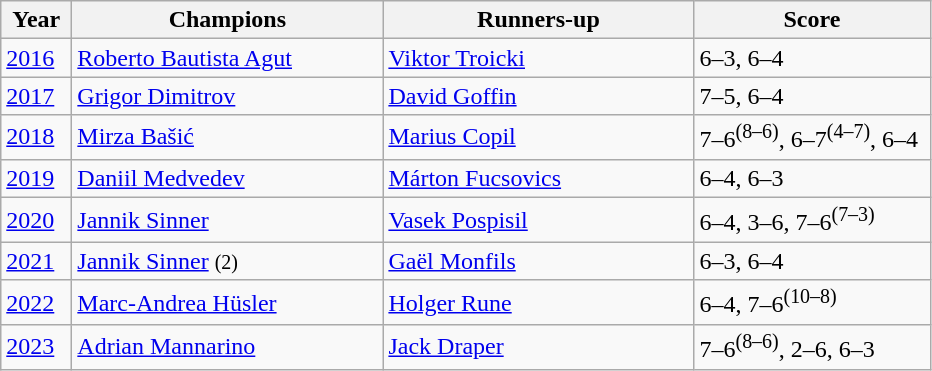<table class="sortable wikitable">
<tr>
<th style="width:40px">Year</th>
<th style="width:200px">Champions</th>
<th style="width:200px">Runners-up</th>
<th style="width:150px" class="unsortable">Score</th>
</tr>
<tr>
<td><a href='#'>2016</a></td>
<td> <a href='#'>Roberto Bautista Agut</a></td>
<td> <a href='#'>Viktor Troicki</a></td>
<td>6–3, 6–4</td>
</tr>
<tr>
<td><a href='#'>2017</a></td>
<td> <a href='#'>Grigor Dimitrov</a></td>
<td> <a href='#'>David Goffin</a></td>
<td>7–5, 6–4</td>
</tr>
<tr>
<td><a href='#'>2018</a></td>
<td> <a href='#'>Mirza Bašić</a></td>
<td> <a href='#'>Marius Copil</a></td>
<td>7–6<sup>(8–6)</sup>, 6–7<sup>(4–7)</sup>, 6–4</td>
</tr>
<tr>
<td><a href='#'>2019</a></td>
<td> <a href='#'>Daniil Medvedev</a></td>
<td> <a href='#'>Márton Fucsovics</a></td>
<td>6–4, 6–3</td>
</tr>
<tr>
<td><a href='#'>2020</a></td>
<td> <a href='#'>Jannik Sinner</a></td>
<td> <a href='#'>Vasek Pospisil</a></td>
<td>6–4, 3–6, 7–6<sup>(7–3)</sup></td>
</tr>
<tr>
<td><a href='#'>2021</a></td>
<td> <a href='#'>Jannik Sinner</a> <small>(2)</small></td>
<td> <a href='#'>Gaël Monfils</a></td>
<td>6–3, 6–4</td>
</tr>
<tr>
<td><a href='#'>2022</a></td>
<td> <a href='#'>Marc-Andrea Hüsler</a></td>
<td> <a href='#'>Holger Rune</a></td>
<td>6–4, 7–6<sup>(10–8)</sup></td>
</tr>
<tr>
<td><a href='#'>2023</a></td>
<td> <a href='#'>Adrian Mannarino</a></td>
<td> <a href='#'>Jack Draper</a></td>
<td>7–6<sup>(8–6)</sup>, 2–6, 6–3</td>
</tr>
</table>
